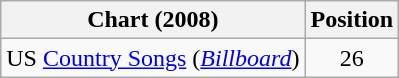<table class="wikitable sortable">
<tr>
<th scope="col">Chart (2008)</th>
<th scope="col">Position</th>
</tr>
<tr>
<td>US <a href='#'>Country Songs</a> (<em><a href='#'>Billboard</a></em>)</td>
<td align="center">26</td>
</tr>
</table>
